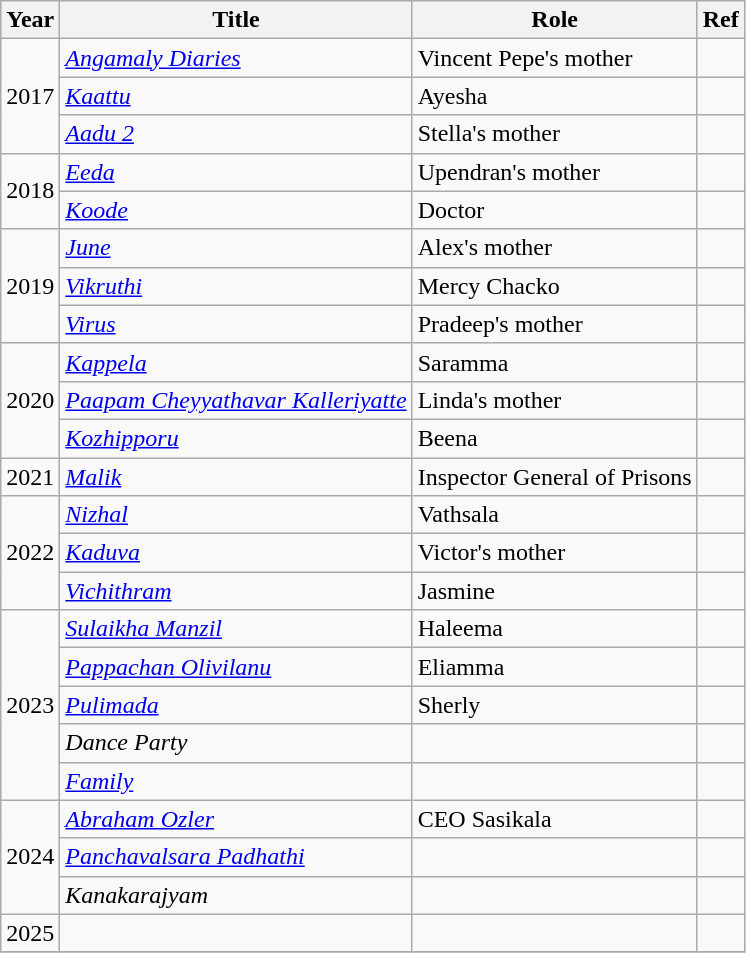<table class="wikitable sortable">
<tr>
<th>Year</th>
<th>Title</th>
<th>Role</th>
<th class="unsortable">Ref</th>
</tr>
<tr>
<td rowspan=3>2017</td>
<td><em><a href='#'>Angamaly Diaries</a></em></td>
<td>Vincent Pepe's mother</td>
<td></td>
</tr>
<tr>
<td><em><a href='#'>Kaattu</a></em></td>
<td>Ayesha</td>
<td></td>
</tr>
<tr>
<td><em><a href='#'>Aadu 2</a></em></td>
<td>Stella's mother</td>
<td></td>
</tr>
<tr>
<td rowspan="2">2018</td>
<td><em><a href='#'>Eeda</a></em></td>
<td>Upendran's mother</td>
<td></td>
</tr>
<tr>
<td><em><a href='#'>Koode</a></em></td>
<td>Doctor</td>
<td></td>
</tr>
<tr>
<td rowspan="3">2019</td>
<td><em><a href='#'>June</a></em></td>
<td>Alex's mother</td>
<td></td>
</tr>
<tr>
<td><em><a href='#'>Vikruthi</a></em></td>
<td>Mercy Chacko</td>
<td></td>
</tr>
<tr>
<td><em><a href='#'>Virus</a></em></td>
<td>Pradeep's mother</td>
<td></td>
</tr>
<tr>
<td rowspan=3>2020</td>
<td><em><a href='#'>Kappela</a></em></td>
<td>Saramma</td>
<td></td>
</tr>
<tr>
<td><em><a href='#'>Paapam Cheyyathavar Kalleriyatte</a></em></td>
<td>Linda's mother</td>
<td></td>
</tr>
<tr>
<td><em><a href='#'>Kozhipporu</a></em></td>
<td>Beena</td>
<td></td>
</tr>
<tr>
<td>2021</td>
<td><em><a href='#'>Malik</a></em></td>
<td>Inspector General of Prisons</td>
<td></td>
</tr>
<tr>
<td rowspan="3">2022</td>
<td><em><a href='#'>Nizhal</a></em></td>
<td>Vathsala</td>
<td></td>
</tr>
<tr>
<td><em><a href='#'>Kaduva</a></em></td>
<td>Victor's mother</td>
<td></td>
</tr>
<tr>
<td><em><a href='#'>Vichithram</a></em></td>
<td>Jasmine</td>
<td></td>
</tr>
<tr>
<td rowspan=5>2023</td>
<td><em><a href='#'>Sulaikha Manzil</a></em></td>
<td>Haleema</td>
<td></td>
</tr>
<tr>
<td><em><a href='#'>Pappachan Olivilanu</a></em></td>
<td>Eliamma</td>
<td></td>
</tr>
<tr>
<td><em><a href='#'>Pulimada</a></em></td>
<td>Sherly</td>
<td></td>
</tr>
<tr>
<td><em>Dance Party</em></td>
<td></td>
<td></td>
</tr>
<tr>
<td><em><a href='#'>Family</a></em></td>
<td></td>
<td></td>
</tr>
<tr>
<td rowspan=3>2024</td>
<td><em><a href='#'>Abraham Ozler</a></em></td>
<td>CEO Sasikala</td>
<td></td>
</tr>
<tr>
<td><em><a href='#'>Panchavalsara Padhathi</a></em></td>
<td></td>
<td></td>
</tr>
<tr>
<td><em>Kanakarajyam</em></td>
<td></td>
<td></td>
</tr>
<tr>
<td>2025</td>
<td></td>
<td></td>
<td></td>
</tr>
<tr>
</tr>
</table>
